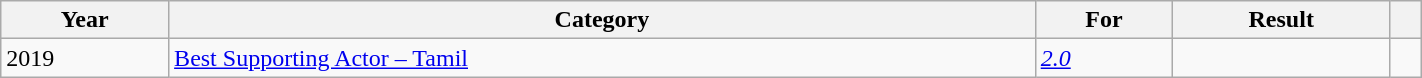<table class="wikitable sortableplainrowheaders" style="width:75%;">
<tr>
<th scope="col">Year</th>
<th scope="col">Category</th>
<th scope="col">For</th>
<th scope="col">Result</th>
<th scope="col"></th>
</tr>
<tr>
<td>2019</td>
<td><a href='#'>Best Supporting Actor – Tamil</a></td>
<td><a href='#'><em>2.0</em></a></td>
<td></td>
<td style="text-align:center;"></td>
</tr>
</table>
